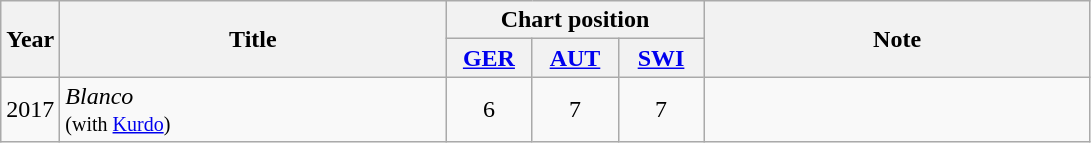<table class="wikitable">
<tr class="backgroundcolour8">
<th rowspan="2">Year</th>
<th width="250" rowspan="2">Title</th>
<th colspan="3">Chart position</th>
<th width="250" rowspan="2">Note</th>
</tr>
<tr>
<th width="50"><a href='#'>GER</a></th>
<th width="50"><a href='#'>AUT</a></th>
<th width="50"><a href='#'>SWI</a></th>
</tr>
<tr>
<td>2017</td>
<td><em>Blanco</em><br><small>(with <a href='#'>Kurdo</a>)</small></td>
<td align="center">6</td>
<td align="center">7</td>
<td align="center">7</td>
<td></td>
</tr>
</table>
